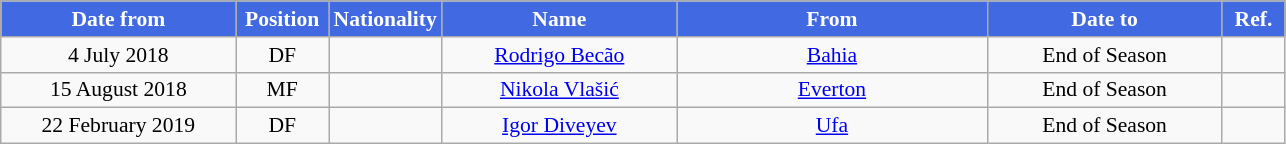<table class="wikitable" style="text-align:center; font-size:90%; ">
<tr>
<th style="background:#4169E1; color:white; width:150px;">Date from</th>
<th style="background:#4169E1; color:white; width:55px;">Position</th>
<th style="background:#4169E1; color:white; width:55px;">Nationality</th>
<th style="background:#4169E1; color:white; width:150px;">Name</th>
<th style="background:#4169E1; color:white; width:200px;">From</th>
<th style="background:#4169E1; color:white; width:150px;">Date to</th>
<th style="background:#4169E1; color:white; width:35px;">Ref.</th>
</tr>
<tr>
<td>4 July 2018</td>
<td>DF</td>
<td></td>
<td><a href='#'>Rodrigo Becão</a></td>
<td><a href='#'>Bahia</a></td>
<td>End of Season</td>
<td></td>
</tr>
<tr>
<td>15 August 2018</td>
<td>MF</td>
<td></td>
<td><a href='#'>Nikola Vlašić</a></td>
<td><a href='#'>Everton</a></td>
<td>End of Season</td>
<td></td>
</tr>
<tr>
<td>22 February 2019</td>
<td>DF</td>
<td></td>
<td><a href='#'>Igor Diveyev</a></td>
<td><a href='#'>Ufa</a></td>
<td>End of Season</td>
<td></td>
</tr>
</table>
